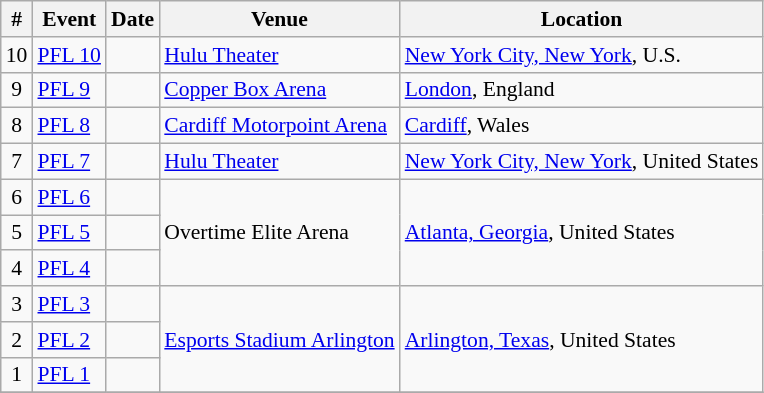<table class="sortable wikitable succession-box" style="font-size:90%;">
<tr>
<th scope="col">#</th>
<th scope="col">Event</th>
<th scope="col">Date</th>
<th scope="col">Venue</th>
<th scope="col">Location</th>
</tr>
<tr>
<td align="center">10</td>
<td><a href='#'>PFL 10</a></td>
<td></td>
<td><a href='#'>Hulu Theater</a></td>
<td><a href='#'>New York City, New York</a>, U.S.</td>
</tr>
<tr>
<td align="center">9</td>
<td><a href='#'>PFL 9</a></td>
<td></td>
<td><a href='#'>Copper Box Arena</a></td>
<td><a href='#'>London</a>, England</td>
</tr>
<tr>
<td align="center">8</td>
<td><a href='#'>PFL 8</a></td>
<td></td>
<td><a href='#'>Cardiff Motorpoint Arena</a></td>
<td><a href='#'>Cardiff</a>, Wales</td>
</tr>
<tr>
<td align="center">7</td>
<td><a href='#'>PFL 7</a></td>
<td></td>
<td><a href='#'>Hulu Theater</a></td>
<td><a href='#'>New York City, New York</a>, United States</td>
</tr>
<tr>
<td align="center">6</td>
<td><a href='#'>PFL 6</a></td>
<td></td>
<td rowspan=3>Overtime Elite Arena</td>
<td rowspan=3><a href='#'>Atlanta, Georgia</a>, United States</td>
</tr>
<tr>
<td align="center">5</td>
<td><a href='#'>PFL 5</a></td>
<td></td>
</tr>
<tr>
<td align="center">4</td>
<td><a href='#'>PFL 4</a></td>
<td></td>
</tr>
<tr>
<td align="center">3</td>
<td><a href='#'>PFL 3</a></td>
<td></td>
<td rowspan=3><a href='#'>Esports Stadium Arlington</a></td>
<td rowspan=3><a href='#'>Arlington, Texas</a>, United States</td>
</tr>
<tr>
<td align="center">2</td>
<td><a href='#'>PFL 2</a></td>
<td></td>
</tr>
<tr>
<td align="center">1</td>
<td><a href='#'>PFL 1</a></td>
<td></td>
</tr>
<tr>
</tr>
</table>
